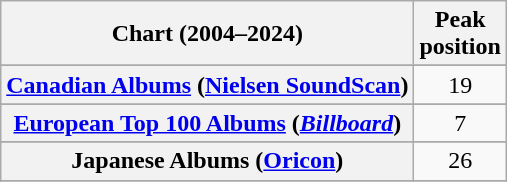<table class="wikitable sortable plainrowheaders" style="text-align:center">
<tr>
<th scope="col">Chart (2004–2024)</th>
<th scope="col">Peak<br>position</th>
</tr>
<tr>
</tr>
<tr>
</tr>
<tr>
</tr>
<tr>
<th scope="row"><a href='#'>Canadian Albums</a> (<a href='#'>Nielsen SoundScan</a>)</th>
<td>19</td>
</tr>
<tr>
</tr>
<tr>
<th scope="row"><a href='#'>European Top 100 Albums</a> (<em><a href='#'>Billboard</a></em>)</th>
<td>7</td>
</tr>
<tr>
</tr>
<tr>
</tr>
<tr>
</tr>
<tr>
</tr>
<tr>
<th scope="row">Japanese Albums (<a href='#'>Oricon</a>)</th>
<td>26</td>
</tr>
<tr>
</tr>
<tr>
</tr>
<tr>
</tr>
<tr>
</tr>
<tr>
</tr>
<tr>
</tr>
<tr>
</tr>
</table>
